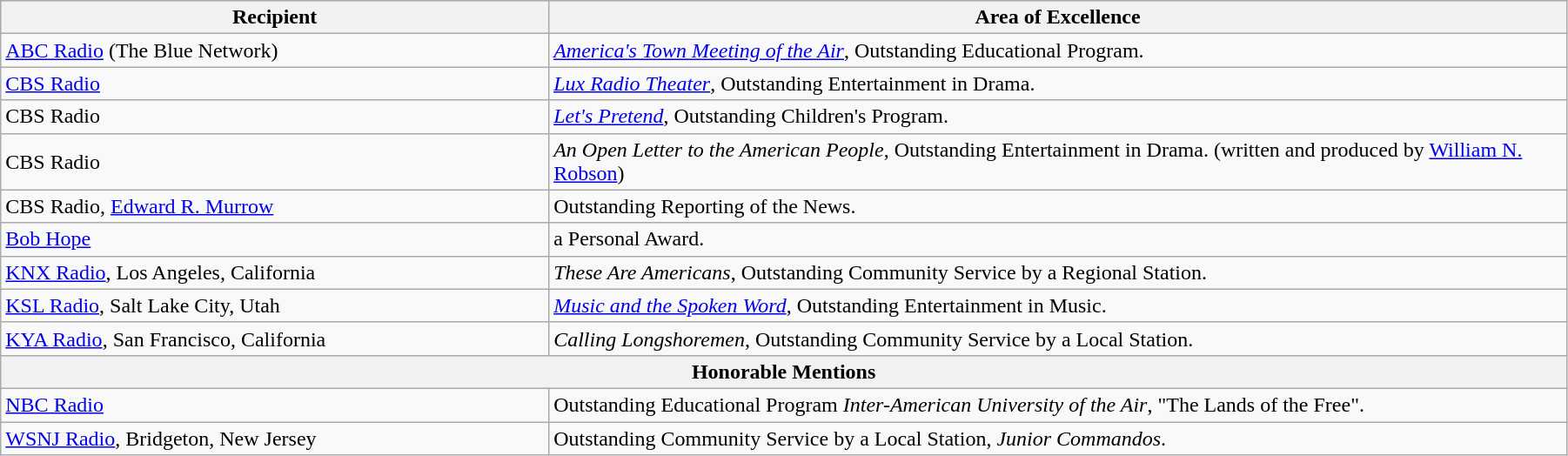<table class="wikitable" width=95%>
<tr bgcolor="#CCCCCC">
<th width=35%>Recipient</th>
<th width=65%>Area of Excellence</th>
</tr>
<tr>
<td rowspan="1"><a href='#'>ABC Radio</a> (The Blue Network)</td>
<td><em><a href='#'>America's Town Meeting of the Air</a></em>, Outstanding Educational Program.</td>
</tr>
<tr>
<td rowspan="1"><a href='#'>CBS Radio</a></td>
<td><em><a href='#'>Lux Radio Theater</a></em>, Outstanding Entertainment in Drama.</td>
</tr>
<tr>
<td rowspan="1">CBS Radio</td>
<td><em><a href='#'>Let's Pretend</a></em>, Outstanding Children's Program.</td>
</tr>
<tr>
<td rowspan="1">CBS Radio</td>
<td><em>An Open Letter to the American People</em>, Outstanding Entertainment in Drama. (written and produced by <a href='#'>William N. Robson</a>)</td>
</tr>
<tr>
<td rowspan="1">CBS Radio, <a href='#'>Edward R. Murrow</a></td>
<td>Outstanding Reporting of the News.</td>
</tr>
<tr>
<td rowspan="1"><a href='#'>Bob Hope</a></td>
<td>a Personal Award.</td>
</tr>
<tr>
<td rowspan="1"><a href='#'>KNX Radio</a>, Los Angeles, California</td>
<td><em>These Are Americans</em>, Outstanding Community Service by a Regional Station.</td>
</tr>
<tr>
<td rowspan="1"><a href='#'>KSL Radio</a>, Salt Lake City, Utah</td>
<td><em><a href='#'>Music and the Spoken Word</a></em>, Outstanding Entertainment in Music.</td>
</tr>
<tr>
<td rowspan="1"><a href='#'>KYA Radio</a>, San Francisco, California</td>
<td><em>Calling Longshoremen</em>, Outstanding Community Service by a Local Station.</td>
</tr>
<tr>
<th colspan="2">Honorable Mentions</th>
</tr>
<tr>
<td rowspan="1"><a href='#'>NBC Radio</a></td>
<td>Outstanding Educational Program <em>Inter-American University of the Air</em>, "The Lands of the Free".</td>
</tr>
<tr>
<td rowspan="1"><a href='#'>WSNJ Radio</a>, Bridgeton, New Jersey</td>
<td>Outstanding Community Service by a Local Station, <em>Junior Commandos</em>.</td>
</tr>
</table>
